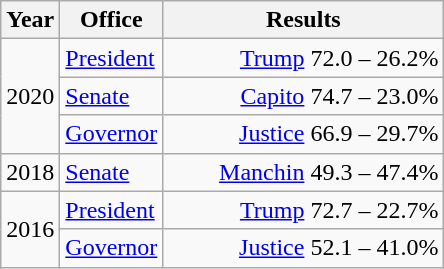<table class="wikitable">
<tr>
<th width="30">Year</th>
<th width="60">Office</th>
<th width="180">Results</th>
</tr>
<tr>
<td rowspan="3">2020</td>
<td><a href='#'>President</a></td>
<td align="right" ><a href='#'>Trump</a> 72.0 – 26.2%</td>
</tr>
<tr>
<td><a href='#'>Senate</a></td>
<td align="right" ><a href='#'>Capito</a> 74.7 – 23.0%</td>
</tr>
<tr>
<td><a href='#'>Governor</a></td>
<td align="right" ><a href='#'>Justice</a> 66.9 – 29.7%</td>
</tr>
<tr>
<td>2018</td>
<td><a href='#'>Senate</a></td>
<td align="right" ><a href='#'>Manchin</a> 49.3 – 47.4%</td>
</tr>
<tr>
<td rowspan="2">2016</td>
<td><a href='#'>President</a></td>
<td align="right" ><a href='#'>Trump</a> 72.7 – 22.7%</td>
</tr>
<tr>
<td><a href='#'>Governor</a></td>
<td align="right" ><a href='#'>Justice</a> 52.1 – 41.0%</td>
</tr>
</table>
